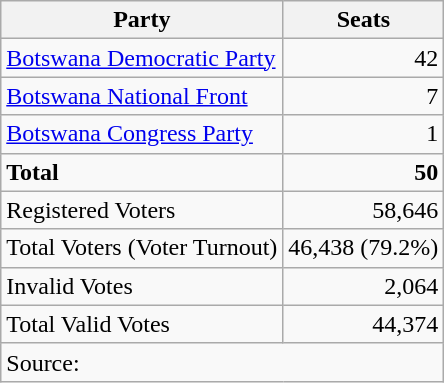<table class=wikitable style=text-align:right>
<tr>
<th>Party</th>
<th>Seats</th>
</tr>
<tr>
<td align=left><a href='#'>Botswana Democratic Party</a></td>
<td>42</td>
</tr>
<tr>
<td align=left><a href='#'>Botswana National Front</a></td>
<td>7</td>
</tr>
<tr>
<td align=left><a href='#'>Botswana Congress Party</a></td>
<td>1</td>
</tr>
<tr>
<td align=left><strong>Total</strong></td>
<td><strong>50</strong></td>
</tr>
<tr>
<td align=left>Registered Voters</td>
<td>58,646</td>
</tr>
<tr>
<td align=left>Total Voters (Voter Turnout)</td>
<td>46,438 (79.2%)</td>
</tr>
<tr>
<td align=left>Invalid Votes</td>
<td>2,064</td>
</tr>
<tr>
<td align=left>Total Valid Votes</td>
<td>44,374</td>
</tr>
<tr>
<td colspan=4 align=left>Source: </td>
</tr>
</table>
